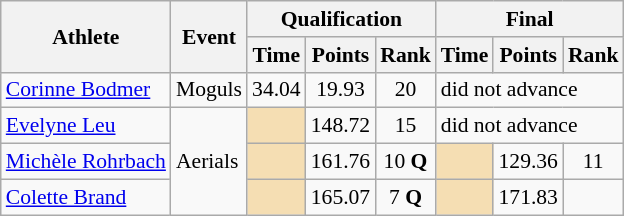<table class="wikitable" style="font-size:90%">
<tr>
<th rowspan="2">Athlete</th>
<th rowspan="2">Event</th>
<th colspan="3">Qualification</th>
<th colspan="3">Final</th>
</tr>
<tr>
<th>Time</th>
<th>Points</th>
<th>Rank</th>
<th>Time</th>
<th>Points</th>
<th>Rank</th>
</tr>
<tr>
<td><a href='#'>Corinne Bodmer</a></td>
<td>Moguls</td>
<td align="center">34.04</td>
<td align="center">19.93</td>
<td align="center">20</td>
<td colspan="3">did not advance</td>
</tr>
<tr>
<td><a href='#'>Evelyne Leu</a></td>
<td rowspan="3">Aerials</td>
<td bgcolor="wheat"></td>
<td align="center">148.72</td>
<td align="center">15</td>
<td colspan="3">did not advance</td>
</tr>
<tr>
<td><a href='#'>Michèle Rohrbach</a></td>
<td bgcolor="wheat"></td>
<td align="center">161.76</td>
<td align="center">10 <strong>Q</strong></td>
<td bgcolor="wheat"></td>
<td align="center">129.36</td>
<td align="center">11</td>
</tr>
<tr>
<td><a href='#'>Colette Brand</a></td>
<td bgcolor="wheat"></td>
<td align="center">165.07</td>
<td align="center">7 <strong>Q</strong></td>
<td bgcolor="wheat"></td>
<td align="center">171.83</td>
<td align="center"></td>
</tr>
</table>
